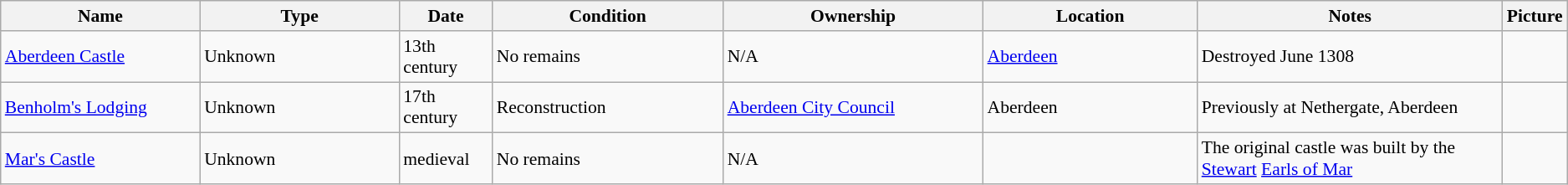<table class="wikitable sortable" style="font-size:90%">
<tr>
<th style="width:13%;">Name</th>
<th style="width:13%;">Type</th>
<th style="width:6%;">Date</th>
<th style="width:15%;">Condition</th>
<th style="width:17%;">Ownership</th>
<th style="width:14%;">Location</th>
<th style="width:20%;">Notes</th>
<th style="width:20%;">Picture</th>
</tr>
<tr>
<td><a href='#'>Aberdeen Castle</a></td>
<td>Unknown</td>
<td>13th century</td>
<td>No remains</td>
<td>N/A</td>
<td><a href='#'>Aberdeen</a><br></td>
<td>Destroyed June 1308</td>
<td></td>
</tr>
<tr>
<td><a href='#'>Benholm's Lodging</a></td>
<td>Unknown</td>
<td>17th century</td>
<td>Reconstruction</td>
<td><a href='#'>Aberdeen City Council</a></td>
<td>Aberdeen <br></td>
<td>Previously at Nethergate, Aberdeen</td>
<td></td>
</tr>
<tr>
<td><a href='#'>Mar's Castle</a></td>
<td>Unknown</td>
<td>medieval</td>
<td>No remains</td>
<td>N/A</td>
<td></td>
<td>The original castle was built by the <a href='#'>Stewart</a> <a href='#'>Earls of Mar</a></td>
<td></td>
</tr>
</table>
